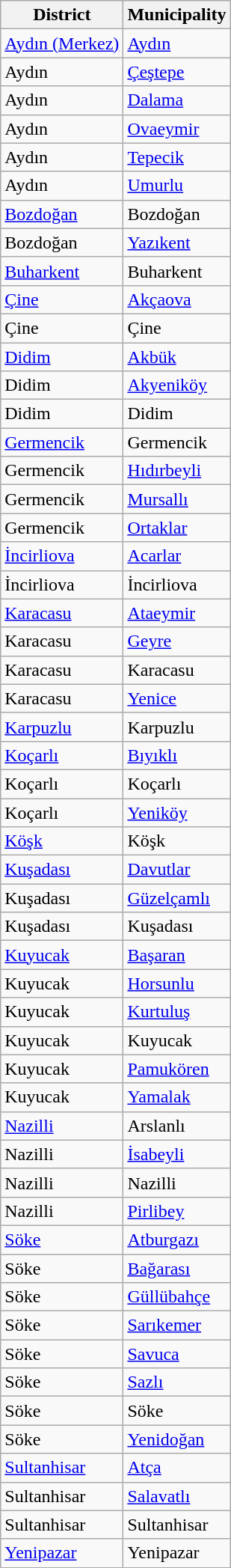<table class="sortable wikitable">
<tr>
<th>District</th>
<th>Municipality</th>
</tr>
<tr>
<td><a href='#'>Aydın (Merkez)</a></td>
<td><a href='#'>Aydın</a></td>
</tr>
<tr>
<td>Aydın</td>
<td><a href='#'>Çeştepe</a></td>
</tr>
<tr>
<td>Aydın</td>
<td><a href='#'>Dalama</a></td>
</tr>
<tr>
<td>Aydın</td>
<td><a href='#'>Ovaeymir</a></td>
</tr>
<tr>
<td>Aydın</td>
<td><a href='#'>Tepecik</a></td>
</tr>
<tr>
<td>Aydın</td>
<td><a href='#'>Umurlu</a></td>
</tr>
<tr>
<td><a href='#'>Bozdoğan</a></td>
<td>Bozdoğan</td>
</tr>
<tr>
<td>Bozdoğan</td>
<td><a href='#'>Yazıkent</a></td>
</tr>
<tr>
<td><a href='#'>Buharkent</a></td>
<td>Buharkent</td>
</tr>
<tr>
<td><a href='#'>Çine</a></td>
<td><a href='#'>Akçaova</a></td>
</tr>
<tr>
<td>Çine</td>
<td>Çine</td>
</tr>
<tr>
<td><a href='#'>Didim</a></td>
<td><a href='#'>Akbük</a></td>
</tr>
<tr>
<td>Didim</td>
<td><a href='#'>Akyeniköy</a></td>
</tr>
<tr>
<td>Didim</td>
<td>Didim</td>
</tr>
<tr>
<td><a href='#'>Germencik</a></td>
<td>Germencik</td>
</tr>
<tr>
<td>Germencik</td>
<td><a href='#'>Hıdırbeyli</a></td>
</tr>
<tr>
<td>Germencik</td>
<td><a href='#'>Mursallı</a></td>
</tr>
<tr>
<td>Germencik</td>
<td><a href='#'>Ortaklar</a></td>
</tr>
<tr>
<td><a href='#'>İncirliova</a></td>
<td><a href='#'>Acarlar</a></td>
</tr>
<tr>
<td>İncirliova</td>
<td>İncirliova</td>
</tr>
<tr>
<td><a href='#'>Karacasu</a></td>
<td><a href='#'>Ataeymir</a></td>
</tr>
<tr>
<td>Karacasu</td>
<td><a href='#'>Geyre</a></td>
</tr>
<tr>
<td>Karacasu</td>
<td>Karacasu</td>
</tr>
<tr>
<td>Karacasu</td>
<td><a href='#'>Yenice</a></td>
</tr>
<tr>
<td><a href='#'>Karpuzlu</a></td>
<td>Karpuzlu</td>
</tr>
<tr>
<td><a href='#'>Koçarlı</a></td>
<td><a href='#'>Bıyıklı</a></td>
</tr>
<tr>
<td>Koçarlı</td>
<td>Koçarlı</td>
</tr>
<tr>
<td>Koçarlı</td>
<td><a href='#'>Yeniköy</a></td>
</tr>
<tr>
<td><a href='#'>Köşk</a></td>
<td>Köşk</td>
</tr>
<tr>
<td><a href='#'>Kuşadası</a></td>
<td><a href='#'>Davutlar</a></td>
</tr>
<tr>
<td>Kuşadası</td>
<td><a href='#'>Güzelçamlı</a></td>
</tr>
<tr>
<td>Kuşadası</td>
<td>Kuşadası</td>
</tr>
<tr>
<td><a href='#'>Kuyucak</a></td>
<td><a href='#'>Başaran</a></td>
</tr>
<tr>
<td>Kuyucak</td>
<td><a href='#'>Horsunlu</a></td>
</tr>
<tr>
<td>Kuyucak</td>
<td><a href='#'>Kurtuluş</a></td>
</tr>
<tr>
<td>Kuyucak</td>
<td>Kuyucak</td>
</tr>
<tr>
<td>Kuyucak</td>
<td><a href='#'>Pamukören</a></td>
</tr>
<tr>
<td>Kuyucak</td>
<td><a href='#'>Yamalak</a></td>
</tr>
<tr>
<td><a href='#'>Nazilli</a></td>
<td>Arslanlı</td>
</tr>
<tr>
<td>Nazilli</td>
<td><a href='#'>İsabeyli</a></td>
</tr>
<tr>
<td>Nazilli</td>
<td>Nazilli</td>
</tr>
<tr>
<td>Nazilli</td>
<td><a href='#'>Pirlibey</a></td>
</tr>
<tr>
<td><a href='#'>Söke</a></td>
<td><a href='#'>Atburgazı</a></td>
</tr>
<tr>
<td>Söke</td>
<td><a href='#'>Bağarası</a></td>
</tr>
<tr>
<td>Söke</td>
<td><a href='#'>Güllübahçe</a></td>
</tr>
<tr>
<td>Söke</td>
<td><a href='#'>Sarıkemer</a></td>
</tr>
<tr>
<td>Söke</td>
<td><a href='#'>Savuca</a></td>
</tr>
<tr>
<td>Söke</td>
<td><a href='#'>Sazlı</a></td>
</tr>
<tr>
<td>Söke</td>
<td>Söke</td>
</tr>
<tr>
<td>Söke</td>
<td><a href='#'>Yenidoğan</a></td>
</tr>
<tr>
<td><a href='#'>Sultanhisar</a></td>
<td><a href='#'>Atça</a></td>
</tr>
<tr>
<td>Sultanhisar</td>
<td><a href='#'>Salavatlı</a></td>
</tr>
<tr>
<td>Sultanhisar</td>
<td>Sultanhisar</td>
</tr>
<tr>
<td><a href='#'>Yenipazar</a></td>
<td>Yenipazar</td>
</tr>
</table>
